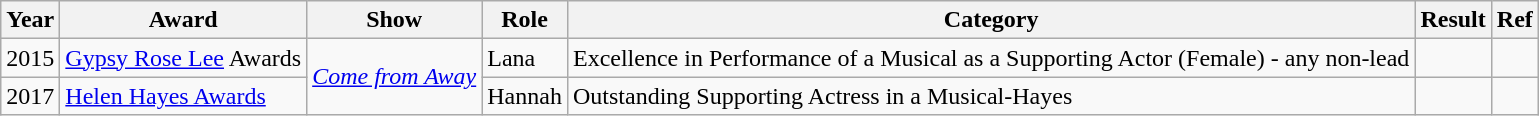<table class="wikitable">
<tr>
<th>Year</th>
<th>Award</th>
<th>Show</th>
<th>Role</th>
<th>Category</th>
<th>Result</th>
<th>Ref</th>
</tr>
<tr>
<td>2015</td>
<td><a href='#'>Gypsy Rose Lee</a> Awards</td>
<td rowspan="2"><em><a href='#'>Come from Away</a></em></td>
<td>Lana</td>
<td>Excellence in Performance of a Musical as a Supporting Actor (Female) - any non-lead</td>
<td></td>
<td></td>
</tr>
<tr>
<td>2017</td>
<td><a href='#'>Helen Hayes Awards</a></td>
<td>Hannah</td>
<td>Outstanding Supporting Actress in a Musical-Hayes</td>
<td></td>
<td></td>
</tr>
</table>
